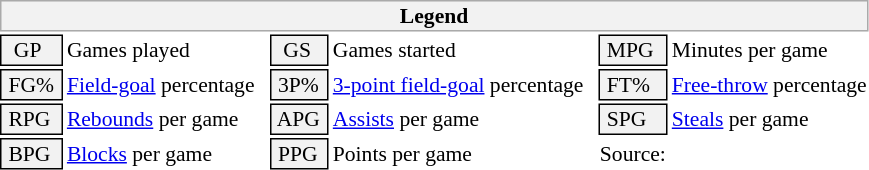<table class="toccolours collapsible collapsed" style="min-width:40em; font-size: 90%; white-space: nowrap;">
<tr>
<th colspan="6" style="background-color: #F2F2F2; border: 1px solid #AAAAAA;">Legend</th>
</tr>
<tr>
<td style="background-color: #F2F2F2; border: 1px solid black;">  GP</td>
<td>Games played</td>
<td style="background-color: #F2F2F2; border: 1px solid black">  GS </td>
<td>Games started</td>
<td style="background-color: #F2F2F2; border: 1px solid black"> MPG </td>
<td>Minutes per game</td>
</tr>
<tr>
<td style="background-color: #F2F2F2; border: 1px solid black;"> FG% </td>
<td style="padding-right: 8px"><a href='#'>Field-goal</a> percentage</td>
<td style="background-color: #F2F2F2; border: 1px solid black"> 3P% </td>
<td style="padding-right: 8px"><a href='#'>3-point field-goal</a> percentage</td>
<td style="background-color: #F2F2F2; border: 1px solid black"> FT% </td>
<td><a href='#'>Free-throw</a> percentage</td>
</tr>
<tr>
<td style="background-color: #F2F2F2; border: 1px solid black;"> RPG </td>
<td><a href='#'>Rebounds</a> per game</td>
<td style="background-color: #F2F2F2; border: 1px solid black"> APG </td>
<td><a href='#'>Assists</a> per game</td>
<td style="background-color: #F2F2F2; border: 1px solid black"> SPG </td>
<td><a href='#'>Steals</a> per game</td>
</tr>
<tr>
<td style="background-color: #F2F2F2; border: 1px solid black;"> BPG </td>
<td><a href='#'>Blocks</a> per game</td>
<td style="background-color: #F2F2F2; border: 1px solid black"> PPG </td>
<td>Points per game</td>
<td>Source:</td>
<td></td>
</tr>
</table>
